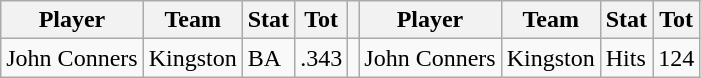<table class="wikitable">
<tr>
<th>Player</th>
<th>Team</th>
<th>Stat</th>
<th>Tot</th>
<th></th>
<th>Player</th>
<th>Team</th>
<th>Stat</th>
<th>Tot</th>
</tr>
<tr>
<td>John Conners</td>
<td>Kingston</td>
<td>BA</td>
<td>.343</td>
<td></td>
<td>John Conners</td>
<td>Kingston</td>
<td>Hits</td>
<td>124</td>
</tr>
</table>
